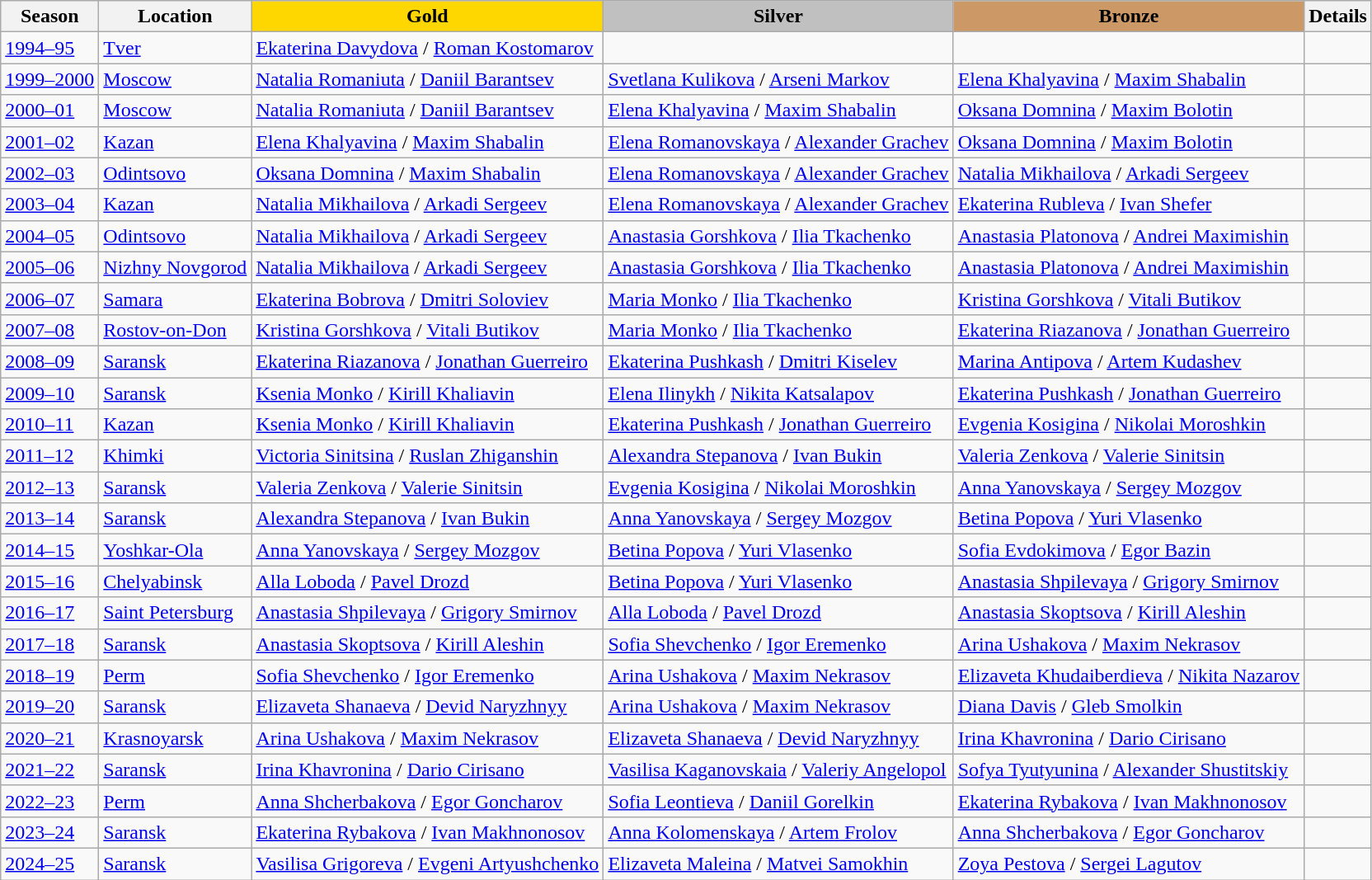<table class="wikitable">
<tr>
<th>Season</th>
<th>Location</th>
<td align=center bgcolor=gold><strong>Gold</strong></td>
<td align=center bgcolor=silver><strong>Silver</strong></td>
<td align=center bgcolor=cc9966><strong>Bronze</strong></td>
<th>Details</th>
</tr>
<tr>
<td><a href='#'>1994–95</a></td>
<td><a href='#'>Tver</a></td>
<td><a href='#'>Ekaterina Davydova</a> / <a href='#'>Roman Kostomarov</a></td>
<td></td>
<td></td>
<td></td>
</tr>
<tr>
<td><a href='#'>1999–2000</a></td>
<td><a href='#'>Moscow</a></td>
<td><a href='#'>Natalia Romaniuta</a> / <a href='#'>Daniil Barantsev</a></td>
<td><a href='#'>Svetlana Kulikova</a> / <a href='#'>Arseni Markov</a></td>
<td><a href='#'>Elena Khalyavina</a> / <a href='#'>Maxim Shabalin</a></td>
<td></td>
</tr>
<tr>
<td><a href='#'>2000–01</a></td>
<td><a href='#'>Moscow</a></td>
<td><a href='#'>Natalia Romaniuta</a> / <a href='#'>Daniil Barantsev</a></td>
<td><a href='#'>Elena Khalyavina</a> / <a href='#'>Maxim Shabalin</a></td>
<td><a href='#'>Oksana Domnina</a> / <a href='#'>Maxim Bolotin</a></td>
<td></td>
</tr>
<tr>
<td><a href='#'>2001–02</a></td>
<td><a href='#'>Kazan</a></td>
<td><a href='#'>Elena Khalyavina</a> / <a href='#'>Maxim Shabalin</a></td>
<td><a href='#'>Elena Romanovskaya</a> / <a href='#'>Alexander Grachev</a></td>
<td><a href='#'>Oksana Domnina</a> / <a href='#'>Maxim Bolotin</a></td>
<td></td>
</tr>
<tr>
<td><a href='#'>2002–03</a></td>
<td><a href='#'>Odintsovo</a></td>
<td><a href='#'>Oksana Domnina</a> / <a href='#'>Maxim Shabalin</a></td>
<td><a href='#'>Elena Romanovskaya</a> / <a href='#'>Alexander Grachev</a></td>
<td><a href='#'>Natalia Mikhailova</a> / <a href='#'>Arkadi Sergeev</a></td>
<td></td>
</tr>
<tr>
<td><a href='#'>2003–04</a></td>
<td><a href='#'>Kazan</a></td>
<td><a href='#'>Natalia Mikhailova</a> / <a href='#'>Arkadi Sergeev</a></td>
<td><a href='#'>Elena Romanovskaya</a> / <a href='#'>Alexander Grachev</a></td>
<td><a href='#'>Ekaterina Rubleva</a> / <a href='#'>Ivan Shefer</a></td>
<td></td>
</tr>
<tr>
<td><a href='#'>2004–05</a></td>
<td><a href='#'>Odintsovo</a></td>
<td><a href='#'>Natalia Mikhailova</a> / <a href='#'>Arkadi Sergeev</a></td>
<td><a href='#'>Anastasia Gorshkova</a> / <a href='#'>Ilia Tkachenko</a></td>
<td><a href='#'>Anastasia Platonova</a> / <a href='#'>Andrei Maximishin</a></td>
<td></td>
</tr>
<tr>
<td><a href='#'>2005–06</a></td>
<td><a href='#'>Nizhny Novgorod</a></td>
<td><a href='#'>Natalia Mikhailova</a> / <a href='#'>Arkadi Sergeev</a></td>
<td><a href='#'>Anastasia Gorshkova</a> / <a href='#'>Ilia Tkachenko</a></td>
<td><a href='#'>Anastasia Platonova</a> / <a href='#'>Andrei Maximishin</a></td>
<td></td>
</tr>
<tr>
<td><a href='#'>2006–07</a></td>
<td><a href='#'>Samara</a></td>
<td><a href='#'>Ekaterina Bobrova</a> / <a href='#'>Dmitri Soloviev</a></td>
<td><a href='#'>Maria Monko</a> / <a href='#'>Ilia Tkachenko</a></td>
<td><a href='#'>Kristina Gorshkova</a> / <a href='#'>Vitali Butikov</a></td>
<td></td>
</tr>
<tr>
<td><a href='#'>2007–08</a></td>
<td><a href='#'>Rostov-on-Don</a></td>
<td><a href='#'>Kristina Gorshkova</a> / <a href='#'>Vitali Butikov</a></td>
<td><a href='#'>Maria Monko</a> / <a href='#'>Ilia Tkachenko</a></td>
<td><a href='#'>Ekaterina Riazanova</a> / <a href='#'>Jonathan Guerreiro</a></td>
<td></td>
</tr>
<tr>
<td><a href='#'>2008–09</a></td>
<td><a href='#'>Saransk</a></td>
<td><a href='#'>Ekaterina Riazanova</a> / <a href='#'>Jonathan Guerreiro</a></td>
<td><a href='#'>Ekaterina Pushkash</a> / <a href='#'>Dmitri Kiselev</a></td>
<td><a href='#'>Marina Antipova</a> / <a href='#'>Artem Kudashev</a></td>
<td></td>
</tr>
<tr>
<td><a href='#'>2009–10</a></td>
<td><a href='#'>Saransk</a></td>
<td><a href='#'>Ksenia Monko</a> / <a href='#'>Kirill Khaliavin</a></td>
<td><a href='#'>Elena Ilinykh</a> / <a href='#'>Nikita Katsalapov</a></td>
<td><a href='#'>Ekaterina Pushkash</a> / <a href='#'>Jonathan Guerreiro</a></td>
<td></td>
</tr>
<tr>
<td><a href='#'>2010–11</a></td>
<td><a href='#'>Kazan</a></td>
<td><a href='#'>Ksenia Monko</a> / <a href='#'>Kirill Khaliavin</a></td>
<td><a href='#'>Ekaterina Pushkash</a> / <a href='#'>Jonathan Guerreiro</a></td>
<td><a href='#'>Evgenia Kosigina</a> / <a href='#'>Nikolai Moroshkin</a></td>
<td></td>
</tr>
<tr>
<td><a href='#'>2011–12</a></td>
<td><a href='#'>Khimki</a></td>
<td><a href='#'>Victoria Sinitsina</a> / <a href='#'>Ruslan Zhiganshin</a></td>
<td><a href='#'>Alexandra Stepanova</a> / <a href='#'>Ivan Bukin</a></td>
<td><a href='#'>Valeria Zenkova</a> / <a href='#'>Valerie Sinitsin</a></td>
<td></td>
</tr>
<tr>
<td><a href='#'>2012–13</a></td>
<td><a href='#'>Saransk</a></td>
<td><a href='#'>Valeria Zenkova</a> / <a href='#'>Valerie Sinitsin</a></td>
<td><a href='#'>Evgenia Kosigina</a> / <a href='#'>Nikolai Moroshkin</a></td>
<td><a href='#'>Anna Yanovskaya</a> / <a href='#'>Sergey Mozgov</a></td>
<td></td>
</tr>
<tr>
<td><a href='#'>2013–14</a></td>
<td><a href='#'>Saransk</a></td>
<td><a href='#'>Alexandra Stepanova</a> / <a href='#'>Ivan Bukin</a></td>
<td><a href='#'>Anna Yanovskaya</a> / <a href='#'>Sergey Mozgov</a></td>
<td><a href='#'>Betina Popova</a> / <a href='#'>Yuri Vlasenko</a></td>
<td></td>
</tr>
<tr>
<td><a href='#'>2014–15</a></td>
<td><a href='#'>Yoshkar-Ola</a></td>
<td><a href='#'>Anna Yanovskaya</a> / <a href='#'>Sergey Mozgov</a></td>
<td><a href='#'>Betina Popova</a> / <a href='#'>Yuri Vlasenko</a></td>
<td><a href='#'>Sofia Evdokimova</a> / <a href='#'>Egor Bazin</a></td>
<td></td>
</tr>
<tr>
<td><a href='#'>2015–16</a></td>
<td><a href='#'>Chelyabinsk</a></td>
<td><a href='#'>Alla Loboda</a> / <a href='#'>Pavel Drozd</a></td>
<td><a href='#'>Betina Popova</a> / <a href='#'>Yuri Vlasenko</a></td>
<td><a href='#'>Anastasia Shpilevaya</a> / <a href='#'>Grigory Smirnov</a></td>
<td></td>
</tr>
<tr>
<td><a href='#'>2016–17</a></td>
<td><a href='#'>Saint Petersburg</a></td>
<td><a href='#'>Anastasia Shpilevaya</a> / <a href='#'>Grigory Smirnov</a></td>
<td><a href='#'>Alla Loboda</a> / <a href='#'>Pavel Drozd</a></td>
<td><a href='#'>Anastasia Skoptsova</a> / <a href='#'>Kirill Aleshin</a></td>
<td></td>
</tr>
<tr>
<td><a href='#'>2017–18</a></td>
<td><a href='#'>Saransk</a></td>
<td><a href='#'>Anastasia Skoptsova</a> / <a href='#'>Kirill Aleshin</a></td>
<td><a href='#'>Sofia Shevchenko</a> / <a href='#'>Igor Eremenko</a></td>
<td><a href='#'>Arina Ushakova</a> / <a href='#'>Maxim Nekrasov</a></td>
<td></td>
</tr>
<tr>
<td><a href='#'>2018–19</a></td>
<td><a href='#'>Perm</a></td>
<td><a href='#'>Sofia Shevchenko</a> / <a href='#'>Igor Eremenko</a></td>
<td><a href='#'>Arina Ushakova</a> / <a href='#'>Maxim Nekrasov</a></td>
<td><a href='#'>Elizaveta Khudaiberdieva</a> / <a href='#'>Nikita Nazarov</a></td>
<td></td>
</tr>
<tr>
<td><a href='#'>2019–20</a></td>
<td><a href='#'>Saransk</a></td>
<td><a href='#'>Elizaveta Shanaeva</a> / <a href='#'>Devid Naryzhnyy</a></td>
<td><a href='#'>Arina Ushakova</a> / <a href='#'>Maxim Nekrasov</a></td>
<td><a href='#'>Diana Davis</a> / <a href='#'>Gleb Smolkin</a></td>
<td></td>
</tr>
<tr>
<td><a href='#'>2020–21</a></td>
<td><a href='#'>Krasnoyarsk</a></td>
<td><a href='#'>Arina Ushakova</a> / <a href='#'>Maxim Nekrasov</a></td>
<td><a href='#'>Elizaveta Shanaeva</a> / <a href='#'>Devid Naryzhnyy</a></td>
<td><a href='#'>Irina Khavronina</a> / <a href='#'>Dario Cirisano</a></td>
<td></td>
</tr>
<tr>
<td><a href='#'>2021–22</a></td>
<td><a href='#'>Saransk</a></td>
<td><a href='#'>Irina Khavronina</a> / <a href='#'>Dario Cirisano</a></td>
<td><a href='#'>Vasilisa Kaganovskaia</a> / <a href='#'>Valeriy Angelopol</a></td>
<td><a href='#'>Sofya Tyutyunina</a> / <a href='#'>Alexander Shustitskiy</a></td>
<td></td>
</tr>
<tr>
<td><a href='#'>2022–23</a></td>
<td><a href='#'>Perm</a></td>
<td><a href='#'>Anna Shcherbakova</a> / <a href='#'>Egor Goncharov</a></td>
<td><a href='#'>Sofia Leontieva</a> / <a href='#'>Daniil Gorelkin</a></td>
<td><a href='#'>Ekaterina Rybakova</a> / <a href='#'>Ivan Makhnonosov</a></td>
<td></td>
</tr>
<tr>
<td><a href='#'>2023–24</a></td>
<td><a href='#'>Saransk</a></td>
<td><a href='#'>Ekaterina Rybakova</a> / <a href='#'>Ivan Makhnonosov</a></td>
<td><a href='#'>Anna Kolomenskaya</a> / <a href='#'>Artem Frolov</a></td>
<td><a href='#'>Anna Shcherbakova</a> / <a href='#'>Egor Goncharov</a></td>
<td></td>
</tr>
<tr>
<td><a href='#'>2024–25</a></td>
<td><a href='#'>Saransk</a></td>
<td><a href='#'>Vasilisa Grigoreva</a> / <a href='#'>Evgeni Artyushchenko</a></td>
<td><a href='#'>Elizaveta Maleina</a> / <a href='#'>Matvei Samokhin</a></td>
<td><a href='#'>Zoya Pestova</a> / <a href='#'>Sergei Lagutov</a></td>
<td></td>
</tr>
</table>
